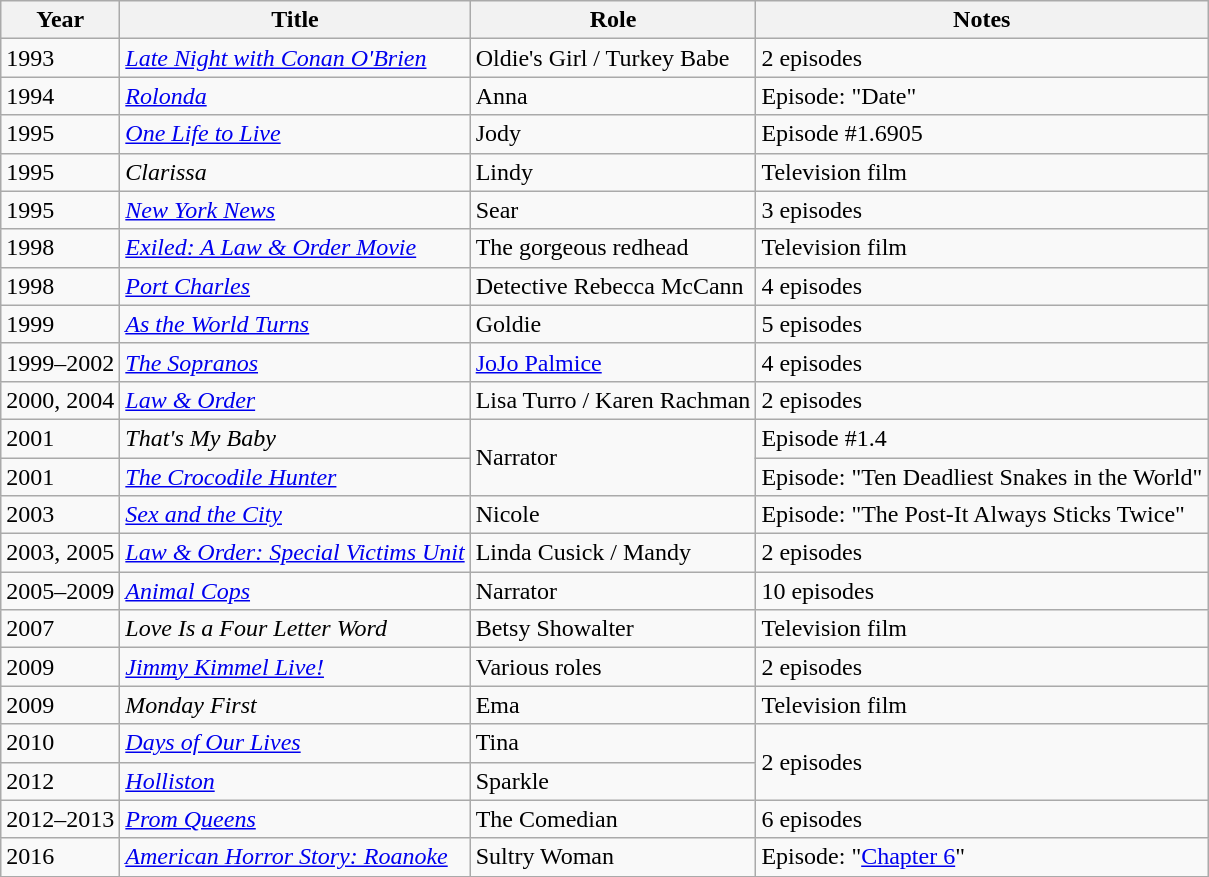<table class="wikitable sortable">
<tr>
<th>Year</th>
<th>Title</th>
<th>Role</th>
<th>Notes</th>
</tr>
<tr>
<td>1993</td>
<td><em><a href='#'>Late Night with Conan O'Brien</a></em></td>
<td>Oldie's Girl / Turkey Babe</td>
<td>2 episodes</td>
</tr>
<tr>
<td>1994</td>
<td><em><a href='#'>Rolonda</a></em></td>
<td>Anna</td>
<td>Episode: "Date"</td>
</tr>
<tr>
<td>1995</td>
<td><em><a href='#'>One Life to Live</a></em></td>
<td>Jody</td>
<td>Episode #1.6905</td>
</tr>
<tr>
<td>1995</td>
<td><em>Clarissa</em></td>
<td>Lindy</td>
<td>Television film</td>
</tr>
<tr>
<td>1995</td>
<td><em><a href='#'>New York News</a></em></td>
<td>Sear</td>
<td>3 episodes</td>
</tr>
<tr>
<td>1998</td>
<td><em><a href='#'>Exiled: A Law & Order Movie</a></em></td>
<td>The gorgeous redhead</td>
<td>Television film</td>
</tr>
<tr>
<td>1998</td>
<td><em><a href='#'>Port Charles</a></em></td>
<td>Detective Rebecca McCann</td>
<td>4 episodes</td>
</tr>
<tr>
<td>1999</td>
<td><em><a href='#'>As the World Turns</a></em></td>
<td>Goldie</td>
<td>5 episodes</td>
</tr>
<tr>
<td>1999–2002</td>
<td><em><a href='#'>The Sopranos</a></em></td>
<td><a href='#'>JoJo Palmice</a></td>
<td>4 episodes</td>
</tr>
<tr>
<td>2000, 2004</td>
<td><em><a href='#'>Law & Order</a></em></td>
<td>Lisa Turro / Karen Rachman</td>
<td>2 episodes</td>
</tr>
<tr>
<td>2001</td>
<td><em>That's My Baby</em></td>
<td rowspan="2">Narrator</td>
<td>Episode #1.4</td>
</tr>
<tr>
<td>2001</td>
<td><em><a href='#'>The Crocodile Hunter</a></em></td>
<td>Episode: "Ten Deadliest Snakes in the World"</td>
</tr>
<tr>
<td>2003</td>
<td><em><a href='#'>Sex and the City</a></em></td>
<td>Nicole</td>
<td>Episode: "The Post-It Always Sticks Twice"</td>
</tr>
<tr>
<td>2003, 2005</td>
<td><em><a href='#'>Law & Order: Special Victims Unit</a></em></td>
<td>Linda Cusick / Mandy</td>
<td>2 episodes</td>
</tr>
<tr>
<td>2005–2009</td>
<td><em><a href='#'>Animal Cops</a></em></td>
<td>Narrator</td>
<td>10 episodes</td>
</tr>
<tr>
<td>2007</td>
<td><em>Love Is a Four Letter Word</em></td>
<td>Betsy Showalter</td>
<td>Television film</td>
</tr>
<tr>
<td>2009</td>
<td><em><a href='#'>Jimmy Kimmel Live!</a></em></td>
<td>Various roles</td>
<td>2 episodes</td>
</tr>
<tr>
<td>2009</td>
<td><em>Monday First</em></td>
<td>Ema</td>
<td>Television film</td>
</tr>
<tr>
<td>2010</td>
<td><em><a href='#'>Days of Our Lives</a></em></td>
<td>Tina</td>
<td rowspan="2">2 episodes</td>
</tr>
<tr>
<td>2012</td>
<td><a href='#'><em>Holliston</em></a></td>
<td>Sparkle</td>
</tr>
<tr>
<td>2012–2013</td>
<td><a href='#'><em>Prom Queens</em></a></td>
<td>The Comedian</td>
<td>6 episodes</td>
</tr>
<tr>
<td>2016</td>
<td><em><a href='#'>American Horror Story: Roanoke</a></em></td>
<td>Sultry Woman</td>
<td>Episode: "<a href='#'>Chapter 6</a>"</td>
</tr>
</table>
